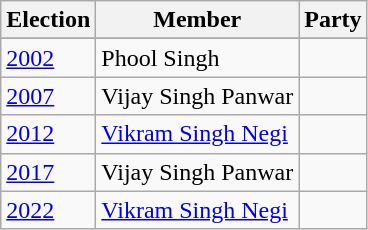<table class="wikitable sortable">
<tr>
<th>Election</th>
<th>Member</th>
<th colspan=2>Party</th>
</tr>
<tr>
</tr>
<tr>
<td><a href='#'>2002</a></td>
<td>Phool Singh</td>
<td></td>
</tr>
<tr>
<td><a href='#'>2007</a></td>
<td>Vijay Singh Panwar</td>
<td></td>
</tr>
<tr>
<td><a href='#'>2012</a></td>
<td><a href='#'>Vikram Singh Negi</a></td>
<td></td>
</tr>
<tr>
<td><a href='#'>2017</a></td>
<td>Vijay Singh Panwar</td>
<td></td>
</tr>
<tr>
<td><a href='#'>2022</a></td>
<td><a href='#'>Vikram Singh Negi</a></td>
<td></td>
</tr>
</table>
